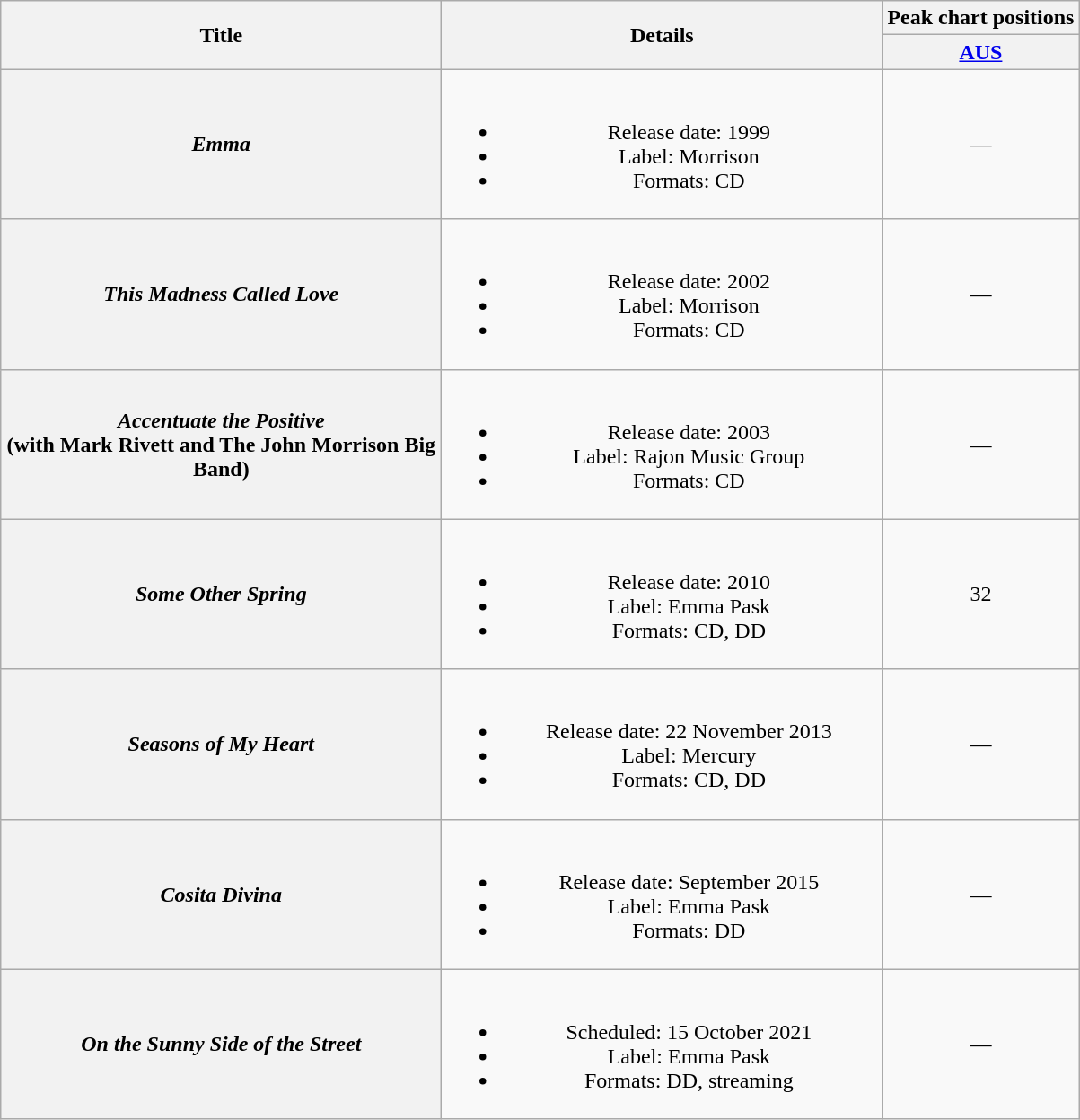<table class="wikitable plainrowheaders" style="text-align:center;">
<tr>
<th style="width:20em;" rowspan="2">Title</th>
<th style="width:20em;" rowspan="2">Details</th>
<th colspan="1">Peak chart positions</th>
</tr>
<tr>
<th scope="col"><a href='#'>AUS</a><br></th>
</tr>
<tr>
<th scope="row"><em>Emma</em></th>
<td><br><ul><li>Release date: 1999</li><li>Label: Morrison</li><li>Formats: CD</li></ul></td>
<td>—</td>
</tr>
<tr>
<th scope="row"><em>This Madness Called Love</em></th>
<td><br><ul><li>Release date: 2002</li><li>Label: Morrison</li><li>Formats: CD</li></ul></td>
<td>—</td>
</tr>
<tr>
<th scope="row"><em>Accentuate the Positive</em> <br> (with Mark Rivett and The John Morrison Big Band)</th>
<td><br><ul><li>Release date: 2003</li><li>Label: Rajon Music Group</li><li>Formats: CD</li></ul></td>
<td>—</td>
</tr>
<tr>
<th scope="row"><em>Some Other Spring</em></th>
<td><br><ul><li>Release date: 2010</li><li>Label: Emma Pask</li><li>Formats: CD, DD</li></ul></td>
<td>32</td>
</tr>
<tr>
<th scope="row"><em>Seasons of My Heart</em></th>
<td><br><ul><li>Release date: 22 November 2013</li><li>Label: Mercury</li><li>Formats: CD, DD</li></ul></td>
<td>—</td>
</tr>
<tr>
<th scope="row"><em>Cosita Divina</em></th>
<td><br><ul><li>Release date: September 2015</li><li>Label: Emma Pask</li><li>Formats: DD</li></ul></td>
<td>—</td>
</tr>
<tr>
<th scope="row"><em>On the Sunny Side of the Street</em></th>
<td><br><ul><li>Scheduled: 15 October 2021</li><li>Label: Emma Pask</li><li>Formats: DD, streaming</li></ul></td>
<td>—</td>
</tr>
</table>
